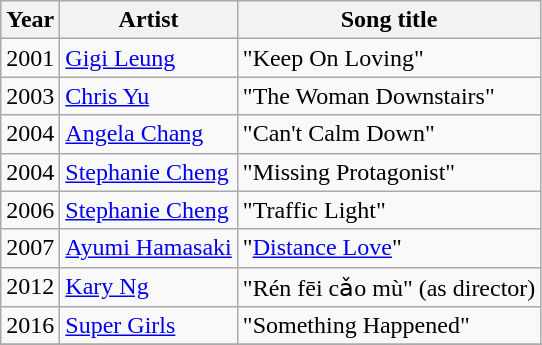<table class="wikitable sortable">
<tr>
<th>Year</th>
<th>Artist</th>
<th>Song title</th>
</tr>
<tr>
<td>2001</td>
<td><a href='#'>Gigi Leung</a></td>
<td>"Keep On Loving"</td>
</tr>
<tr>
<td>2003</td>
<td><a href='#'>Chris Yu</a></td>
<td>"The Woman Downstairs"</td>
</tr>
<tr>
<td>2004</td>
<td><a href='#'>Angela Chang</a></td>
<td>"Can't Calm Down"</td>
</tr>
<tr>
<td>2004</td>
<td><a href='#'>Stephanie Cheng</a></td>
<td>"Missing Protagonist"</td>
</tr>
<tr>
<td>2006</td>
<td><a href='#'>Stephanie Cheng</a></td>
<td>"Traffic Light"</td>
</tr>
<tr>
<td>2007</td>
<td><a href='#'>Ayumi Hamasaki</a></td>
<td>"<a href='#'>Distance Love</a>"</td>
</tr>
<tr>
<td>2012</td>
<td><a href='#'>Kary Ng</a></td>
<td>"Rén fēi cǎo mù" (as director)</td>
</tr>
<tr>
<td>2016</td>
<td><a href='#'>Super Girls</a></td>
<td>"Something Happened"</td>
</tr>
<tr>
</tr>
</table>
